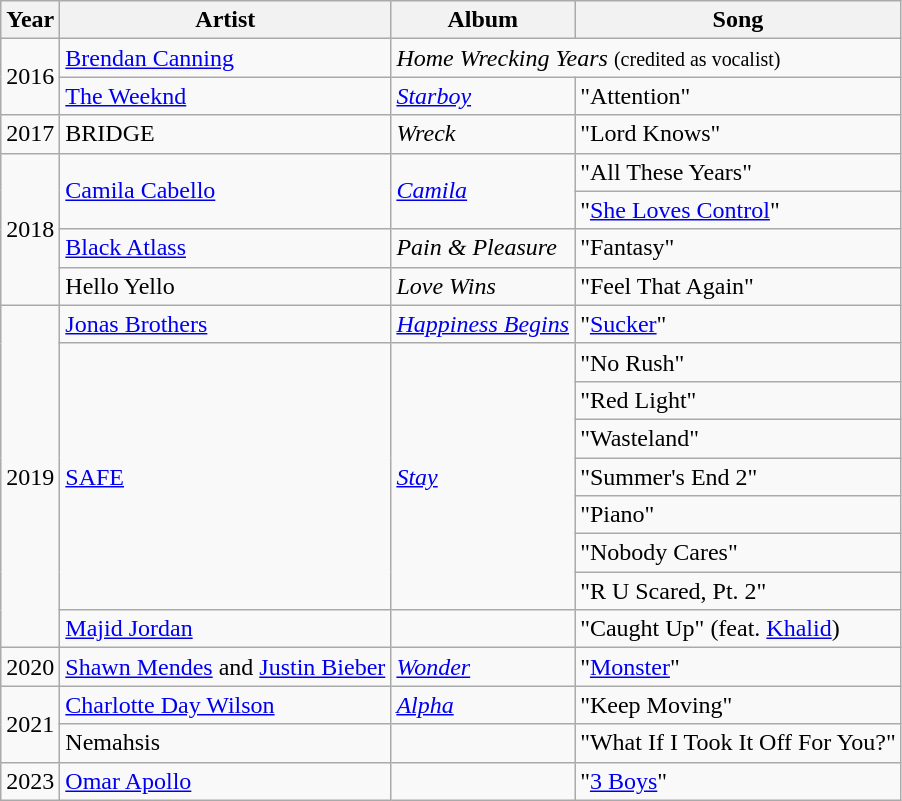<table class="wikitable">
<tr>
<th>Year</th>
<th>Artist</th>
<th>Album</th>
<th>Song</th>
</tr>
<tr>
<td rowspan="2">2016</td>
<td><a href='#'>Brendan Canning</a></td>
<td colspan="2"><em>Home Wrecking Years</em> <small>(credited as vocalist)</small></td>
</tr>
<tr>
<td><a href='#'>The Weeknd</a></td>
<td><em><a href='#'>Starboy</a></em></td>
<td>"Attention"</td>
</tr>
<tr>
<td>2017</td>
<td>BRIDGE</td>
<td><em>Wreck</em></td>
<td>"Lord Knows"</td>
</tr>
<tr>
<td rowspan="4">2018</td>
<td rowspan="2"><a href='#'>Camila Cabello</a></td>
<td rowspan="2"><em><a href='#'>Camila</a></em></td>
<td>"All These Years"</td>
</tr>
<tr>
<td>"<a href='#'>She Loves Control</a>"</td>
</tr>
<tr>
<td><a href='#'>Black Atlass</a></td>
<td><em>Pain & Pleasure</em></td>
<td>"Fantasy"</td>
</tr>
<tr>
<td>Hello Yello</td>
<td><em>Love Wins</em></td>
<td>"Feel That Again"</td>
</tr>
<tr>
<td rowspan="9">2019</td>
<td><a href='#'>Jonas Brothers</a></td>
<td><em><a href='#'>Happiness Begins</a></em></td>
<td>"<a href='#'>Sucker</a>"</td>
</tr>
<tr>
<td rowspan="7"><a href='#'>SAFE</a></td>
<td rowspan="7"><em><a href='#'>Stay</a></em></td>
<td>"No Rush"</td>
</tr>
<tr>
<td>"Red Light"</td>
</tr>
<tr>
<td>"Wasteland"</td>
</tr>
<tr>
<td>"Summer's End 2"</td>
</tr>
<tr>
<td>"Piano"</td>
</tr>
<tr>
<td>"Nobody Cares"</td>
</tr>
<tr>
<td>"R U Scared, Pt. 2"</td>
</tr>
<tr>
<td><a href='#'>Majid Jordan</a></td>
<td></td>
<td>"Caught Up" (feat. <a href='#'>Khalid</a>)</td>
</tr>
<tr>
<td>2020</td>
<td><a href='#'>Shawn Mendes</a> and <a href='#'>Justin Bieber</a></td>
<td><a href='#'><em>Wonder</em></a></td>
<td>"<a href='#'>Monster</a>"</td>
</tr>
<tr>
<td rowspan="2">2021</td>
<td><a href='#'>Charlotte Day Wilson</a></td>
<td><em><a href='#'>Alpha</a></em></td>
<td>"Keep Moving"</td>
</tr>
<tr>
<td>Nemahsis</td>
<td></td>
<td>"What If I Took It Off For You?"</td>
</tr>
<tr>
<td rowspan="1">2023</td>
<td><a href='#'>Omar Apollo</a></td>
<td></td>
<td>"<a href='#'>3 Boys</a>"</td>
</tr>
</table>
